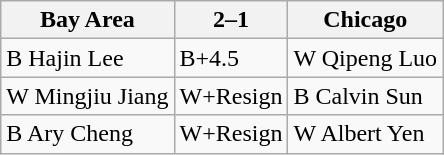<table class="wikitable">
<tr>
<th>Bay Area</th>
<th>2–1</th>
<th>Chicago</th>
</tr>
<tr>
<td>B Hajin Lee</td>
<td>B+4.5</td>
<td>W Qipeng Luo</td>
</tr>
<tr>
<td>W Mingjiu Jiang</td>
<td>W+Resign</td>
<td>B Calvin Sun</td>
</tr>
<tr>
<td>B Ary Cheng</td>
<td>W+Resign</td>
<td>W Albert Yen</td>
</tr>
</table>
